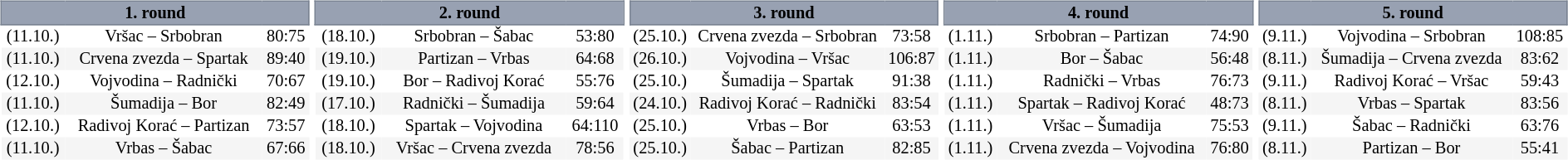<table table style="width:100%;">
<tr>
<td width=20% valign="top"><br><table border=0 cellspacing=0 cellpadding=1em style="font-size:85%; border-collapse:collapse; width:100%; text-align:center; background:#FFFFFF;">
<tr>
<td colspan="5" style="border:1px solid #7A8392; background:#98A1B2;"><strong>1. round</strong></td>
</tr>
<tr>
<td>(11.10.)</td>
<td>Vršac – Srbobran</td>
<td>80:75</td>
</tr>
<tr bgcolor=#F5F5F5>
<td>(11.10.)</td>
<td>Crvena zvezda – Spartak</td>
<td>89:40</td>
</tr>
<tr>
<td>(12.10.)</td>
<td>Vojvodina – Radnički</td>
<td>70:67</td>
</tr>
<tr bgcolor=#F5F5F5>
<td>(11.10.)</td>
<td>Šumadija – Bor</td>
<td>82:49</td>
</tr>
<tr>
<td>(12.10.)</td>
<td>Radivoj Korać – Partizan</td>
<td>73:57</td>
</tr>
<tr bgcolor=#F5F5F5>
<td>(11.10.)</td>
<td>Vrbas – Šabac</td>
<td>67:66</td>
</tr>
</table>
</td>
<td width=20% valign="top"><br><table border=0 cellspacing=0 cellpadding=1em style="font-size:85%; border-collapse:collapse; width:100%; text-align:center; background:#FFFFFF;">
<tr>
<td colspan="5" style="border:1px solid #7A8392; background:#98A1B2;"><strong>2. round</strong></td>
</tr>
<tr>
<td>(18.10.)</td>
<td>Srbobran – Šabac</td>
<td>53:80</td>
</tr>
<tr bgcolor=#F5F5F5>
<td>(19.10.)</td>
<td>Partizan – Vrbas</td>
<td>64:68</td>
</tr>
<tr>
<td>(19.10.)</td>
<td>Bor – Radivoj Korać</td>
<td>55:76</td>
</tr>
<tr bgcolor=#F5F5F5>
<td>(17.10.)</td>
<td>Radnički – Šumadija</td>
<td>59:64</td>
</tr>
<tr>
<td>(18.10.)</td>
<td>Spartak – Vojvodina</td>
<td>64:110</td>
</tr>
<tr bgcolor=#F5F5F5>
<td>(18.10.)</td>
<td>Vršac – Crvena zvezda</td>
<td>78:56</td>
</tr>
</table>
</td>
<td width=20% valign="top"><br><table border=0 cellspacing=0 cellpadding=1em style="font-size:85%; border-collapse:collapse; width:100%; text-align:center; background:#FFFFFF;">
<tr>
<td colspan="5" style="border:1px solid #7A8392; background:#98A1B2;"><strong>3. round</strong></td>
</tr>
<tr>
<td>(25.10.)</td>
<td>Crvena zvezda – Srbobran</td>
<td>73:58</td>
</tr>
<tr bgcolor=#F5F5F5>
<td>(26.10.)</td>
<td>Vojvodina – Vršac</td>
<td>106:87</td>
</tr>
<tr>
<td>(25.10.)</td>
<td>Šumadija – Spartak</td>
<td>91:38</td>
</tr>
<tr bgcolor=#F5F5F5>
<td>(24.10.)</td>
<td>Radivoj Korać – Radnički</td>
<td>83:54</td>
</tr>
<tr>
<td>(25.10.)</td>
<td>Vrbas – Bor</td>
<td>63:53</td>
</tr>
<tr bgcolor=#F5F5F5>
<td>(25.10.)</td>
<td>Šabac – Partizan</td>
<td>82:85</td>
</tr>
</table>
</td>
<td width=20% valign="top"><br><table border=0 cellspacing=0 cellpadding=1em style="font-size:85%; border-collapse:collapse; width:100%; text-align:center; background:#FFFFFF;">
<tr>
<td colspan="5" style="border:1px solid #7A8392; background:#98A1B2;"><strong>4. round</strong></td>
</tr>
<tr>
<td>(1.11.)</td>
<td>Srbobran – Partizan</td>
<td>74:90</td>
</tr>
<tr bgcolor=#F5F5F5>
<td>(1.11.)</td>
<td>Bor – Šabac</td>
<td>56:48</td>
</tr>
<tr>
<td>(1.11.)</td>
<td>Radnički – Vrbas</td>
<td>76:73</td>
</tr>
<tr bgcolor=#F5F5F5>
<td>(1.11.)</td>
<td>Spartak – Radivoj Korać</td>
<td>48:73</td>
</tr>
<tr>
<td>(1.11.)</td>
<td>Vršac – Šumadija</td>
<td>75:53</td>
</tr>
<tr bgcolor=#F5F5F5>
<td>(1.11.)</td>
<td>Crvena zvezda – Vojvodina</td>
<td>76:80</td>
</tr>
</table>
</td>
<td width=20% valign="top"><br><table border=0 cellspacing=0 cellpadding=1em style="font-size:85%; border-collapse:collapse; width:100%; text-align:center; background:#FFFFFF;">
<tr>
<td colspan="5" style="border:1px solid #7A8392; background:#98A1B2;"><strong>5. round</strong></td>
</tr>
<tr>
<td>(9.11.)</td>
<td>Vojvodina – Srbobran</td>
<td>108:85</td>
</tr>
<tr bgcolor=#F5F5F5>
<td>(8.11.)</td>
<td>Šumadija – Crvena zvezda</td>
<td>83:62</td>
</tr>
<tr>
<td>(9.11.)</td>
<td>Radivoj Korać – Vršac</td>
<td>59:43</td>
</tr>
<tr bgcolor=#F5F5F5>
<td>(8.11.)</td>
<td>Vrbas – Spartak</td>
<td>83:56</td>
</tr>
<tr>
<td>(9.11.)</td>
<td>Šabac – Radnički</td>
<td>63:76</td>
</tr>
<tr bgcolor=#F5F5F5>
<td>(8.11.)</td>
<td>Partizan – Bor</td>
<td>55:41</td>
</tr>
</table>
</td>
</tr>
</table>
